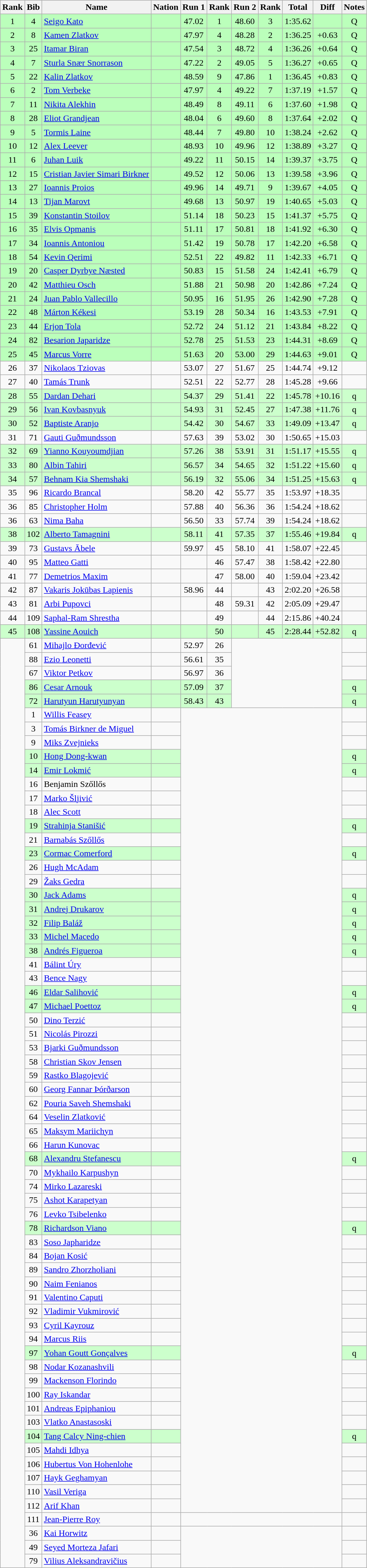<table class="wikitable sortable" style="text-align:center">
<tr>
<th>Rank</th>
<th>Bib</th>
<th>Name</th>
<th>Nation</th>
<th>Run 1</th>
<th>Rank</th>
<th>Run 2</th>
<th>Rank</th>
<th>Total</th>
<th>Diff</th>
<th>Notes</th>
</tr>
<tr bgcolor=bbffbb>
<td>1</td>
<td>4</td>
<td align=left><a href='#'>Seigo Kato</a></td>
<td align=left></td>
<td>47.02</td>
<td>1</td>
<td>48.60</td>
<td>3</td>
<td>1:35.62</td>
<td></td>
<td>Q</td>
</tr>
<tr bgcolor=bbffbb>
<td>2</td>
<td>8</td>
<td align=left><a href='#'>Kamen Zlatkov</a></td>
<td align=left></td>
<td>47.97</td>
<td>4</td>
<td>48.28</td>
<td>2</td>
<td>1:36.25</td>
<td>+0.63</td>
<td>Q</td>
</tr>
<tr bgcolor=bbffbb>
<td>3</td>
<td>25</td>
<td align=left><a href='#'>Itamar Biran</a></td>
<td align=left></td>
<td>47.54</td>
<td>3</td>
<td>48.72</td>
<td>4</td>
<td>1:36.26</td>
<td>+0.64</td>
<td>Q</td>
</tr>
<tr bgcolor=bbffbb>
<td>4</td>
<td>7</td>
<td align=left><a href='#'>Sturla Snær Snorrason</a></td>
<td align=left></td>
<td>47.22</td>
<td>2</td>
<td>49.05</td>
<td>5</td>
<td>1:36.27</td>
<td>+0.65</td>
<td>Q</td>
</tr>
<tr bgcolor=bbffbb>
<td>5</td>
<td>22</td>
<td align=left><a href='#'>Kalin Zlatkov</a></td>
<td align=left></td>
<td>48.59</td>
<td>9</td>
<td>47.86</td>
<td>1</td>
<td>1:36.45</td>
<td>+0.83</td>
<td>Q</td>
</tr>
<tr bgcolor=bbffbb>
<td>6</td>
<td>2</td>
<td align=left><a href='#'>Tom Verbeke</a></td>
<td align=left></td>
<td>47.97</td>
<td>4</td>
<td>49.22</td>
<td>7</td>
<td>1:37.19</td>
<td>+1.57</td>
<td>Q</td>
</tr>
<tr bgcolor=bbffbb>
<td>7</td>
<td>11</td>
<td align=left><a href='#'>Nikita Alekhin</a></td>
<td align=left></td>
<td>48.49</td>
<td>8</td>
<td>49.11</td>
<td>6</td>
<td>1:37.60</td>
<td>+1.98</td>
<td>Q</td>
</tr>
<tr bgcolor=bbffbb>
<td>8</td>
<td>28</td>
<td align=left><a href='#'>Eliot Grandjean</a></td>
<td align=left></td>
<td>48.04</td>
<td>6</td>
<td>49.60</td>
<td>8</td>
<td>1:37.64</td>
<td>+2.02</td>
<td>Q</td>
</tr>
<tr bgcolor=bbffbb>
<td>9</td>
<td>5</td>
<td align=left><a href='#'>Tormis Laine</a></td>
<td align=left></td>
<td>48.44</td>
<td>7</td>
<td>49.80</td>
<td>10</td>
<td>1:38.24</td>
<td>+2.62</td>
<td>Q</td>
</tr>
<tr bgcolor=bbffbb>
<td>10</td>
<td>12</td>
<td align=left><a href='#'>Alex Leever</a></td>
<td align=left></td>
<td>48.93</td>
<td>10</td>
<td>49.96</td>
<td>12</td>
<td>1:38.89</td>
<td>+3.27</td>
<td>Q</td>
</tr>
<tr bgcolor=bbffbb>
<td>11</td>
<td>6</td>
<td align=left><a href='#'>Juhan Luik</a></td>
<td align=left></td>
<td>49.22</td>
<td>11</td>
<td>50.15</td>
<td>14</td>
<td>1:39.37</td>
<td>+3.75</td>
<td>Q</td>
</tr>
<tr bgcolor=bbffbb>
<td>12</td>
<td>15</td>
<td align=left><a href='#'>Cristian Javier Simari Birkner</a></td>
<td align=left></td>
<td>49.52</td>
<td>12</td>
<td>50.06</td>
<td>13</td>
<td>1:39.58</td>
<td>+3.96</td>
<td>Q</td>
</tr>
<tr bgcolor=bbffbb>
<td>13</td>
<td>27</td>
<td align=left><a href='#'>Ioannis Proios</a></td>
<td align=left></td>
<td>49.96</td>
<td>14</td>
<td>49.71</td>
<td>9</td>
<td>1:39.67</td>
<td>+4.05</td>
<td>Q</td>
</tr>
<tr bgcolor=bbffbb>
<td>14</td>
<td>13</td>
<td align=left><a href='#'>Tijan Marovt</a></td>
<td align=left></td>
<td>49.68</td>
<td>13</td>
<td>50.97</td>
<td>19</td>
<td>1:40.65</td>
<td>+5.03</td>
<td>Q</td>
</tr>
<tr bgcolor=bbffbb>
<td>15</td>
<td>39</td>
<td align=left><a href='#'>Konstantin Stoilov</a></td>
<td align=left></td>
<td>51.14</td>
<td>18</td>
<td>50.23</td>
<td>15</td>
<td>1:41.37</td>
<td>+5.75</td>
<td>Q</td>
</tr>
<tr bgcolor=bbffbb>
<td>16</td>
<td>35</td>
<td align=left><a href='#'>Elvis Opmanis</a></td>
<td align=left></td>
<td>51.11</td>
<td>17</td>
<td>50.81</td>
<td>18</td>
<td>1:41.92</td>
<td>+6.30</td>
<td>Q</td>
</tr>
<tr bgcolor=bbffbb>
<td>17</td>
<td>34</td>
<td align=left><a href='#'>Ioannis Antoniou</a></td>
<td align=left></td>
<td>51.42</td>
<td>19</td>
<td>50.78</td>
<td>17</td>
<td>1:42.20</td>
<td>+6.58</td>
<td>Q</td>
</tr>
<tr bgcolor=bbffbb>
<td>18</td>
<td>54</td>
<td align=left><a href='#'>Kevin Qerimi</a></td>
<td align=left></td>
<td>52.51</td>
<td>22</td>
<td>49.82</td>
<td>11</td>
<td>1:42.33</td>
<td>+6.71</td>
<td>Q</td>
</tr>
<tr bgcolor=bbffbb>
<td>19</td>
<td>20</td>
<td align=left><a href='#'>Casper Dyrbye Næsted</a></td>
<td align=left></td>
<td>50.83</td>
<td>15</td>
<td>51.58</td>
<td>24</td>
<td>1:42.41</td>
<td>+6.79</td>
<td>Q</td>
</tr>
<tr bgcolor=bbffbb>
<td>20</td>
<td>42</td>
<td align=left><a href='#'>Matthieu Osch</a></td>
<td align=left></td>
<td>51.88</td>
<td>21</td>
<td>50.98</td>
<td>20</td>
<td>1:42.86</td>
<td>+7.24</td>
<td>Q</td>
</tr>
<tr bgcolor=bbffbb>
<td>21</td>
<td>24</td>
<td align=left><a href='#'>Juan Pablo Vallecillo</a></td>
<td align=left></td>
<td>50.95</td>
<td>16</td>
<td>51.95</td>
<td>26</td>
<td>1:42.90</td>
<td>+7.28</td>
<td>Q</td>
</tr>
<tr bgcolor=bbffbb>
<td>22</td>
<td>48</td>
<td align=left><a href='#'>Márton Kékesi</a></td>
<td align=left></td>
<td>53.19</td>
<td>28</td>
<td>50.34</td>
<td>16</td>
<td>1:43.53</td>
<td>+7.91</td>
<td>Q</td>
</tr>
<tr bgcolor=bbffbb>
<td>23</td>
<td>44</td>
<td align=left><a href='#'>Erjon Tola</a></td>
<td align=left></td>
<td>52.72</td>
<td>24</td>
<td>51.12</td>
<td>21</td>
<td>1:43.84</td>
<td>+8.22</td>
<td>Q</td>
</tr>
<tr bgcolor=bbffbb>
<td>24</td>
<td>82</td>
<td align=left><a href='#'>Besarion Japaridze</a></td>
<td align=left></td>
<td>52.78</td>
<td>25</td>
<td>51.53</td>
<td>23</td>
<td>1:44.31</td>
<td>+8.69</td>
<td>Q</td>
</tr>
<tr bgcolor=bbffbb>
<td>25</td>
<td>45</td>
<td align=left><a href='#'>Marcus Vorre</a></td>
<td align=left></td>
<td>51.63</td>
<td>20</td>
<td>53.00</td>
<td>29</td>
<td>1:44.63</td>
<td>+9.01</td>
<td>Q</td>
</tr>
<tr>
<td>26</td>
<td>37</td>
<td align=left><a href='#'>Nikolaos Tziovas</a></td>
<td align=left></td>
<td>53.07</td>
<td>27</td>
<td>51.67</td>
<td>25</td>
<td>1:44.74</td>
<td>+9.12</td>
<td></td>
</tr>
<tr>
<td>27</td>
<td>40</td>
<td align=left><a href='#'>Tamás Trunk</a></td>
<td align=left></td>
<td>52.51</td>
<td>22</td>
<td>52.77</td>
<td>28</td>
<td>1:45.28</td>
<td>+9.66</td>
<td></td>
</tr>
<tr bgcolor=ccffcc>
<td>28</td>
<td>55</td>
<td align=left><a href='#'>Dardan Dehari</a></td>
<td align=left></td>
<td>54.37</td>
<td>29</td>
<td>51.41</td>
<td>22</td>
<td>1:45.78</td>
<td>+10.16</td>
<td>q</td>
</tr>
<tr bgcolor=ccffcc>
<td>29</td>
<td>56</td>
<td align=left><a href='#'>Ivan Kovbasnyuk</a></td>
<td align=left></td>
<td>54.93</td>
<td>31</td>
<td>52.45</td>
<td>27</td>
<td>1:47.38</td>
<td>+11.76</td>
<td>q</td>
</tr>
<tr bgcolor=ccffcc>
<td>30</td>
<td>52</td>
<td align=left><a href='#'>Baptiste Aranjo</a></td>
<td align=left></td>
<td>54.42</td>
<td>30</td>
<td>54.67</td>
<td>33</td>
<td>1:49.09</td>
<td>+13.47</td>
<td>q</td>
</tr>
<tr>
<td>31</td>
<td>71</td>
<td align=left><a href='#'>Gauti Guðmundsson</a></td>
<td align=left></td>
<td>57.63</td>
<td>39</td>
<td>53.02</td>
<td>30</td>
<td>1:50.65</td>
<td>+15.03</td>
<td></td>
</tr>
<tr bgcolor=ccffcc>
<td>32</td>
<td>69</td>
<td align=left><a href='#'>Yianno Kouyoumdjian</a></td>
<td align=left></td>
<td>57.26</td>
<td>38</td>
<td>53.91</td>
<td>31</td>
<td>1:51.17</td>
<td>+15.55</td>
<td>q</td>
</tr>
<tr bgcolor=ccffcc>
<td>33</td>
<td>80</td>
<td align=left><a href='#'>Albin Tahiri</a></td>
<td align=left></td>
<td>56.57</td>
<td>34</td>
<td>54.65</td>
<td>32</td>
<td>1:51.22</td>
<td>+15.60</td>
<td>q</td>
</tr>
<tr bgcolor=ccffcc>
<td>34</td>
<td>57</td>
<td align=left><a href='#'>Behnam Kia Shemshaki</a></td>
<td align=left></td>
<td>56.19</td>
<td>32</td>
<td>55.06</td>
<td>34</td>
<td>1:51.25</td>
<td>+15.63</td>
<td>q</td>
</tr>
<tr>
<td>35</td>
<td>96</td>
<td align=left><a href='#'>Ricardo Brancal</a></td>
<td align=left></td>
<td>58.20</td>
<td>42</td>
<td>55.77</td>
<td>35</td>
<td>1:53.97</td>
<td>+18.35</td>
<td></td>
</tr>
<tr>
<td>36</td>
<td>85</td>
<td align=left><a href='#'>Christopher Holm</a></td>
<td align=left></td>
<td>57.88</td>
<td>40</td>
<td>56.36</td>
<td>36</td>
<td>1:54.24</td>
<td>+18.62</td>
<td></td>
</tr>
<tr>
<td>36</td>
<td>63</td>
<td align=left><a href='#'>Nima Baha</a></td>
<td align=left></td>
<td>56.50</td>
<td>33</td>
<td>57.74</td>
<td>39</td>
<td>1:54.24</td>
<td>+18.62</td>
<td></td>
</tr>
<tr bgcolor=ccffcc>
<td>38</td>
<td>102</td>
<td align=left><a href='#'>Alberto Tamagnini</a></td>
<td align=left></td>
<td>58.11</td>
<td>41</td>
<td>57.35</td>
<td>37</td>
<td>1:55.46</td>
<td>+19.84</td>
<td>q</td>
</tr>
<tr>
<td>39</td>
<td>73</td>
<td align=left><a href='#'>Gustavs Ābele</a></td>
<td align=left></td>
<td>59.97</td>
<td>45</td>
<td>58.10</td>
<td>41</td>
<td>1:58.07</td>
<td>+22.45</td>
<td></td>
</tr>
<tr>
<td>40</td>
<td>95</td>
<td align=left><a href='#'>Matteo Gatti</a></td>
<td align=left></td>
<td></td>
<td>46</td>
<td>57.47</td>
<td>38</td>
<td>1:58.42</td>
<td>+22.80</td>
<td></td>
</tr>
<tr>
<td>41</td>
<td>77</td>
<td align=left><a href='#'>Demetrios Maxim</a></td>
<td align=left></td>
<td></td>
<td>47</td>
<td>58.00</td>
<td>40</td>
<td>1:59.04</td>
<td>+23.42</td>
<td></td>
</tr>
<tr>
<td>42</td>
<td>87</td>
<td align=left><a href='#'>Vakaris Jokūbas Lapienis</a></td>
<td align=left></td>
<td>58.96</td>
<td>44</td>
<td></td>
<td>43</td>
<td>2:02.20</td>
<td>+26.58</td>
<td></td>
</tr>
<tr>
<td>43</td>
<td>81</td>
<td align=left><a href='#'>Arbi Pupovci</a></td>
<td align=left></td>
<td></td>
<td>48</td>
<td>59.31</td>
<td>42</td>
<td>2:05.09</td>
<td>+29.47</td>
<td></td>
</tr>
<tr>
<td>44</td>
<td>109</td>
<td align=left><a href='#'>Saphal-Ram Shrestha</a></td>
<td align=left></td>
<td></td>
<td>49</td>
<td></td>
<td>44</td>
<td>2:15.86</td>
<td>+40.24</td>
<td></td>
</tr>
<tr bgcolor=ccffcc>
<td>45</td>
<td>108</td>
<td align=left><a href='#'>Yassine Aouich</a></td>
<td align=left></td>
<td></td>
<td>50</td>
<td></td>
<td>45</td>
<td>2:28.44</td>
<td>+52.82</td>
<td>q</td>
</tr>
<tr>
<td rowspan=67></td>
<td>61</td>
<td align=left><a href='#'>Mihajlo Đorđević</a></td>
<td align=left></td>
<td>52.97</td>
<td>26</td>
<td colspan=4 rowspan=5></td>
<td></td>
</tr>
<tr>
<td>88</td>
<td align=left><a href='#'>Ezio Leonetti</a></td>
<td align=left></td>
<td>56.61</td>
<td>35</td>
<td></td>
</tr>
<tr>
<td>67</td>
<td align=left><a href='#'>Viktor Petkov</a></td>
<td align=left></td>
<td>56.97</td>
<td>36</td>
<td></td>
</tr>
<tr bgcolor=ccffcc>
<td>86</td>
<td align=left><a href='#'>Cesar Arnouk</a></td>
<td align=left></td>
<td>57.09</td>
<td>37</td>
<td>q</td>
</tr>
<tr bgcolor=ccffcc>
<td>72</td>
<td align=left><a href='#'>Harutyun Harutyunyan</a></td>
<td align=left></td>
<td>58.43</td>
<td>43</td>
<td>q</td>
</tr>
<tr>
<td>1</td>
<td align=left><a href='#'>Willis Feasey</a></td>
<td align=left></td>
<td colspan=6 rowspan=58></td>
<td></td>
</tr>
<tr>
<td>3</td>
<td align=left><a href='#'>Tomás Birkner de Miguel</a></td>
<td align=left></td>
<td></td>
</tr>
<tr>
<td>9</td>
<td align=left><a href='#'>Miks Zvejnieks</a></td>
<td align=left></td>
<td></td>
</tr>
<tr bgcolor=ccffcc>
<td>10</td>
<td align=left><a href='#'>Hong Dong-kwan</a></td>
<td align=left></td>
<td>q</td>
</tr>
<tr bgcolor=ccffcc>
<td>14</td>
<td align=left><a href='#'>Emir Lokmić</a></td>
<td align=left></td>
<td>q</td>
</tr>
<tr>
<td>16</td>
<td align=left>Benjamin Szőllős</td>
<td align=left></td>
<td></td>
</tr>
<tr>
<td>17</td>
<td align=left><a href='#'>Marko Šljivić</a></td>
<td align=left></td>
<td></td>
</tr>
<tr>
<td>18</td>
<td align=left><a href='#'>Alec Scott</a></td>
<td align=left></td>
<td></td>
</tr>
<tr bgcolor=ccffcc>
<td>19</td>
<td align=left><a href='#'>Strahinja Stanišić</a></td>
<td align=left></td>
<td>q</td>
</tr>
<tr>
<td>21</td>
<td align=left><a href='#'>Barnabás Szőllős</a></td>
<td align=left></td>
<td></td>
</tr>
<tr bgcolor=ccffcc>
<td>23</td>
<td align=left><a href='#'>Cormac Comerford</a></td>
<td align=left></td>
<td>q</td>
</tr>
<tr>
<td>26</td>
<td align=left><a href='#'>Hugh McAdam</a></td>
<td align=left></td>
<td></td>
</tr>
<tr>
<td>29</td>
<td align=left><a href='#'>Žaks Gedra</a></td>
<td align=left></td>
<td></td>
</tr>
<tr bgcolor=ccffcc>
<td>30</td>
<td align=left><a href='#'>Jack Adams</a></td>
<td align=left></td>
<td>q</td>
</tr>
<tr bgcolor=ccffcc>
<td>31</td>
<td align=left><a href='#'>Andrej Drukarov</a></td>
<td align=left></td>
<td>q</td>
</tr>
<tr bgcolor=ccffcc>
<td>32</td>
<td align=left><a href='#'>Filip Baláž</a></td>
<td align=left></td>
<td>q</td>
</tr>
<tr bgcolor=ccffcc>
<td>33</td>
<td align=left><a href='#'>Michel Macedo</a></td>
<td align=left></td>
<td>q</td>
</tr>
<tr bgcolor=ccffcc>
<td>38</td>
<td align=left><a href='#'>Andrés Figueroa</a></td>
<td align=left></td>
<td>q</td>
</tr>
<tr>
<td>41</td>
<td align=left><a href='#'>Bálint Úry</a></td>
<td align=left></td>
<td></td>
</tr>
<tr>
<td>43</td>
<td align=left><a href='#'>Bence Nagy</a></td>
<td align=left></td>
<td></td>
</tr>
<tr bgcolor=ccffcc>
<td>46</td>
<td align=left><a href='#'>Eldar Salihović</a></td>
<td align=left></td>
<td>q</td>
</tr>
<tr bgcolor=ccffcc>
<td>47</td>
<td align=left><a href='#'>Michael Poettoz</a></td>
<td align=left></td>
<td>q</td>
</tr>
<tr>
<td>50</td>
<td align=left><a href='#'>Dino Terzić</a></td>
<td align=left></td>
<td></td>
</tr>
<tr>
<td>51</td>
<td align=left><a href='#'>Nicolás Pirozzi</a></td>
<td align=left></td>
<td></td>
</tr>
<tr>
<td>53</td>
<td align=left><a href='#'>Bjarki Guðmundsson</a></td>
<td align=left></td>
<td></td>
</tr>
<tr>
<td>58</td>
<td align=left><a href='#'>Christian Skov Jensen</a></td>
<td align=left></td>
<td></td>
</tr>
<tr>
<td>59</td>
<td align=left><a href='#'>Rastko Blagojević</a></td>
<td align=left></td>
<td></td>
</tr>
<tr>
<td>60</td>
<td align=left><a href='#'>Georg Fannar Þórðarson</a></td>
<td align=left></td>
<td></td>
</tr>
<tr>
<td>62</td>
<td align=left><a href='#'>Pouria Saveh Shemshaki</a></td>
<td align=left></td>
<td></td>
</tr>
<tr>
<td>64</td>
<td align=left><a href='#'>Veselin Zlatković</a></td>
<td align=left></td>
<td></td>
</tr>
<tr>
<td>65</td>
<td align=left><a href='#'>Maksym Mariichyn</a></td>
<td align=left></td>
<td></td>
</tr>
<tr>
<td>66</td>
<td align=left><a href='#'>Harun Kunovac</a></td>
<td align=left></td>
<td></td>
</tr>
<tr bgcolor=ccffcc>
<td>68</td>
<td align=left><a href='#'>Alexandru Stefanescu</a></td>
<td align=left></td>
<td>q</td>
</tr>
<tr>
<td>70</td>
<td align=left><a href='#'>Mykhailo Karpushyn</a></td>
<td align=left></td>
<td></td>
</tr>
<tr>
<td>74</td>
<td align=left><a href='#'>Mirko Lazareski</a></td>
<td align=left></td>
<td></td>
</tr>
<tr>
<td>75</td>
<td align=left><a href='#'>Ashot Karapetyan</a></td>
<td align=left></td>
<td></td>
</tr>
<tr>
<td>76</td>
<td align=left><a href='#'>Levko Tsibelenko</a></td>
<td align=left></td>
<td></td>
</tr>
<tr bgcolor=ccffcc>
<td>78</td>
<td align=left><a href='#'>Richardson Viano</a></td>
<td align=left></td>
<td>q</td>
</tr>
<tr>
<td>83</td>
<td align=left><a href='#'>Soso Japharidze</a></td>
<td align=left></td>
<td></td>
</tr>
<tr>
<td>84</td>
<td align=left><a href='#'>Bojan Kosić</a></td>
<td align=left></td>
<td></td>
</tr>
<tr>
<td>89</td>
<td align=left><a href='#'>Sandro Zhorzholiani</a></td>
<td align=left></td>
<td></td>
</tr>
<tr>
<td>90</td>
<td align=left><a href='#'>Naim Fenianos</a></td>
<td align=left></td>
<td></td>
</tr>
<tr>
<td>91</td>
<td align=left><a href='#'>Valentino Caputi</a></td>
<td align=left></td>
<td></td>
</tr>
<tr>
<td>92</td>
<td align=left><a href='#'>Vladimir Vukmirović</a></td>
<td align=left></td>
<td></td>
</tr>
<tr>
<td>93</td>
<td align=left><a href='#'>Cyril Kayrouz</a></td>
<td align=left></td>
<td></td>
</tr>
<tr>
<td>94</td>
<td align=left><a href='#'>Marcus Riis</a></td>
<td align=left></td>
<td></td>
</tr>
<tr bgcolor=ccffcc>
<td>97</td>
<td align=left><a href='#'>Yohan Goutt Gonçalves</a></td>
<td align=left></td>
<td>q</td>
</tr>
<tr>
<td>98</td>
<td align=left><a href='#'>Nodar Kozanashvili</a></td>
<td align=left></td>
<td></td>
</tr>
<tr>
<td>99</td>
<td align=left><a href='#'>Mackenson Florindo</a></td>
<td align=left></td>
<td></td>
</tr>
<tr>
<td>100</td>
<td align=left><a href='#'>Ray Iskandar</a></td>
<td align=left></td>
<td></td>
</tr>
<tr>
<td>101</td>
<td align=left><a href='#'>Andreas Epiphaniou</a></td>
<td align=left></td>
<td></td>
</tr>
<tr>
<td>103</td>
<td align=left><a href='#'>Vlatko Anastasoski</a></td>
<td align=left></td>
<td></td>
</tr>
<tr bgcolor=ccffcc>
<td>104</td>
<td align=left><a href='#'>Tang Calcy Ning-chien</a></td>
<td align=left></td>
<td>q</td>
</tr>
<tr>
<td>105</td>
<td align=left><a href='#'>Mahdi Idhya</a></td>
<td align=left></td>
<td></td>
</tr>
<tr>
<td>106</td>
<td align=left><a href='#'>Hubertus Von Hohenlohe</a></td>
<td align=left></td>
<td></td>
</tr>
<tr>
<td>107</td>
<td align=left><a href='#'>Hayk Geghamyan</a></td>
<td align=left></td>
<td></td>
</tr>
<tr>
<td>110</td>
<td align=left><a href='#'>Vasil Veriga</a></td>
<td align=left></td>
<td></td>
</tr>
<tr>
<td>112</td>
<td align=left><a href='#'>Arif Khan</a></td>
<td align=left></td>
<td></td>
</tr>
<tr>
<td>111</td>
<td align=left><a href='#'>Jean-Pierre Roy</a></td>
<td align=left></td>
<td colspan=6></td>
<td></td>
</tr>
<tr>
<td>36</td>
<td align=left><a href='#'>Kai Horwitz</a></td>
<td align=left></td>
<td colspan=6 rowspan=3></td>
<td></td>
</tr>
<tr>
<td>49</td>
<td align=left><a href='#'>Seyed Morteza Jafari</a></td>
<td align=left></td>
<td></td>
</tr>
<tr>
<td>79</td>
<td align=left><a href='#'>Vilius Aleksandravičius</a></td>
<td align=left></td>
<td></td>
</tr>
</table>
